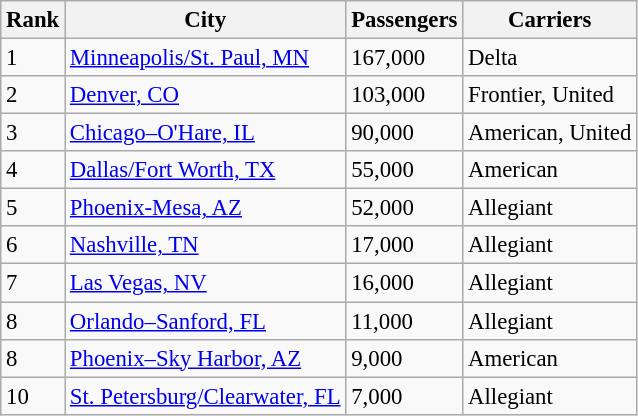<table class="wikitable" style="font-size: 95%" width= align=>
<tr>
<th>Rank</th>
<th>City</th>
<th>Passengers</th>
<th>Carriers</th>
</tr>
<tr>
<td>1</td>
<td><a href='#'>Minneapolis/St. Paul, MN</a></td>
<td>167,000</td>
<td>Delta</td>
</tr>
<tr>
<td>2</td>
<td><a href='#'>Denver, CO</a></td>
<td>103,000</td>
<td>Frontier, United</td>
</tr>
<tr>
<td>3</td>
<td><a href='#'>Chicago–O'Hare, IL</a></td>
<td>90,000</td>
<td>American, United</td>
</tr>
<tr>
<td>4</td>
<td><a href='#'>Dallas/Fort Worth, TX</a></td>
<td>55,000</td>
<td>American</td>
</tr>
<tr>
<td>5</td>
<td><a href='#'>Phoenix-Mesa, AZ</a></td>
<td>52,000</td>
<td>Allegiant</td>
</tr>
<tr>
<td>6</td>
<td><a href='#'>Nashville, TN</a></td>
<td>17,000</td>
<td>Allegiant</td>
</tr>
<tr>
<td>7</td>
<td><a href='#'>Las Vegas, NV</a></td>
<td>16,000</td>
<td>Allegiant</td>
</tr>
<tr>
<td>8</td>
<td><a href='#'>Orlando–Sanford, FL</a></td>
<td>11,000</td>
<td>Allegiant</td>
</tr>
<tr>
<td>8</td>
<td><a href='#'>Phoenix–Sky Harbor, AZ</a></td>
<td>9,000</td>
<td>American</td>
</tr>
<tr>
<td>10</td>
<td><a href='#'>St. Petersburg/Clearwater, FL</a></td>
<td>7,000</td>
<td>Allegiant</td>
</tr>
</table>
